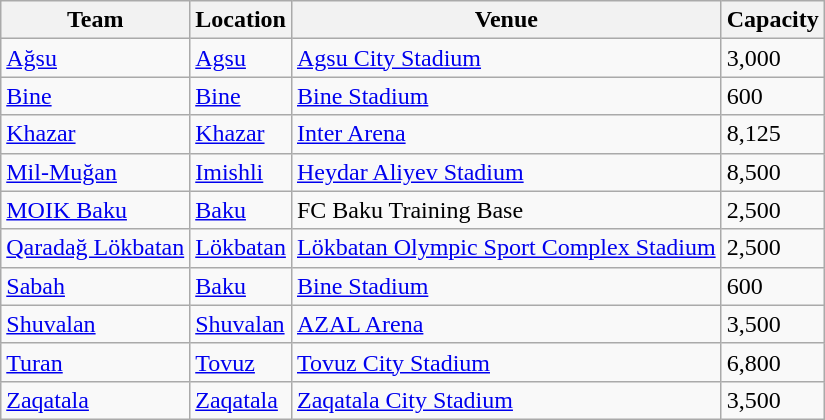<table class="wikitable sortable">
<tr>
<th>Team</th>
<th>Location</th>
<th>Venue</th>
<th>Capacity</th>
</tr>
<tr>
<td><a href='#'>Ağsu</a></td>
<td><a href='#'>Agsu</a></td>
<td><a href='#'>Agsu City Stadium</a></td>
<td>3,000</td>
</tr>
<tr>
<td><a href='#'>Bine</a></td>
<td><a href='#'>Bine</a></td>
<td><a href='#'>Bine Stadium</a></td>
<td>600</td>
</tr>
<tr>
<td><a href='#'>Khazar</a></td>
<td><a href='#'>Khazar</a></td>
<td><a href='#'>Inter Arena</a></td>
<td>8,125</td>
</tr>
<tr>
<td><a href='#'>Mil-Muğan</a></td>
<td><a href='#'>Imishli</a></td>
<td><a href='#'>Heydar Aliyev Stadium</a></td>
<td>8,500</td>
</tr>
<tr>
<td><a href='#'>MOIK Baku</a></td>
<td><a href='#'>Baku</a></td>
<td>FC Baku Training Base</td>
<td>2,500</td>
</tr>
<tr>
<td><a href='#'>Qaradağ Lökbatan</a></td>
<td><a href='#'>Lökbatan</a></td>
<td><a href='#'>Lökbatan Olympic Sport Complex Stadium</a></td>
<td>2,500</td>
</tr>
<tr>
<td><a href='#'>Sabah</a></td>
<td><a href='#'>Baku</a></td>
<td><a href='#'>Bine Stadium</a></td>
<td>600</td>
</tr>
<tr>
<td><a href='#'>Shuvalan</a></td>
<td><a href='#'>Shuvalan</a></td>
<td><a href='#'>AZAL Arena</a></td>
<td>3,500</td>
</tr>
<tr>
<td><a href='#'>Turan</a></td>
<td><a href='#'>Tovuz</a></td>
<td><a href='#'>Tovuz City Stadium</a></td>
<td>6,800</td>
</tr>
<tr>
<td><a href='#'>Zaqatala</a></td>
<td><a href='#'>Zaqatala</a></td>
<td><a href='#'>Zaqatala City Stadium</a></td>
<td>3,500</td>
</tr>
</table>
